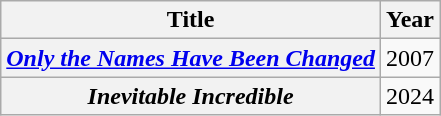<table class="wikitable plainrowheaders" style="text-align:center">
<tr>
<th scope="col">Title</th>
<th scope="col">Year</th>
</tr>
<tr>
<th scope="row"><em><a href='#'>Only the Names Have Been Changed</a></em></th>
<td>2007</td>
</tr>
<tr>
<th scope="row"><em>Inevitable Incredible</em></th>
<td>2024</td>
</tr>
</table>
